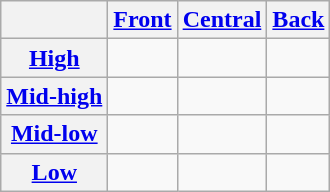<table class="wikitable">
<tr>
<th></th>
<th><a href='#'>Front</a></th>
<th><a href='#'>Central</a></th>
<th><a href='#'>Back</a></th>
</tr>
<tr>
<th><a href='#'>High</a></th>
<td></td>
<td></td>
<td></td>
</tr>
<tr>
<th><a href='#'>Mid-high</a></th>
<td></td>
<td></td>
<td></td>
</tr>
<tr>
<th><a href='#'>Mid-low</a></th>
<td></td>
<td></td>
<td></td>
</tr>
<tr>
<th><a href='#'>Low</a></th>
<td></td>
<td></td>
<td></td>
</tr>
</table>
